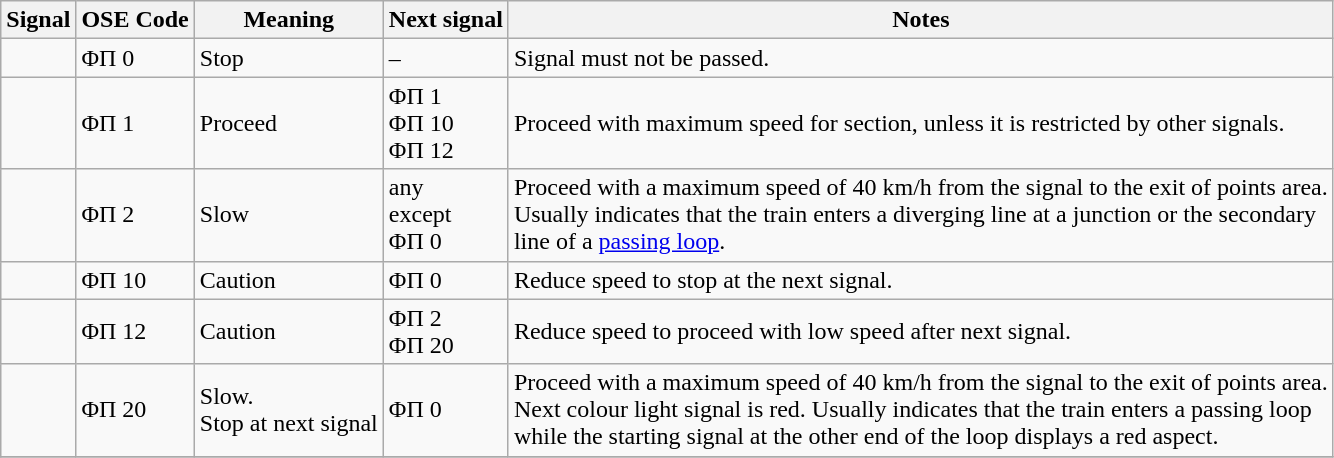<table class="wikitable">
<tr>
<th>Signal</th>
<th>OSE Code</th>
<th>Meaning</th>
<th>Next signal</th>
<th>Notes</th>
</tr>
<tr>
<td></td>
<td>ΦΠ 0</td>
<td>Stop</td>
<td>–</td>
<td>Signal must not be passed.</td>
</tr>
<tr>
<td></td>
<td>ΦΠ 1</td>
<td>Proceed</td>
<td>ΦΠ 1<br>ΦΠ 10<br>ΦΠ 12</td>
<td>Proceed with maximum speed for section, unless it is restricted by other signals.</td>
</tr>
<tr>
<td></td>
<td>ΦΠ 2</td>
<td>Slow</td>
<td>any<br>except<br> ΦΠ 0</td>
<td>Proceed with a maximum speed of 40 km/h from the signal to the exit of points area.<br>Usually indicates that the train enters a diverging line at a junction or the secondary<br>line of a <a href='#'>passing loop</a>.</td>
</tr>
<tr>
<td></td>
<td>ΦΠ 10</td>
<td>Caution</td>
<td>ΦΠ 0</td>
<td>Reduce speed to stop at the next signal.</td>
</tr>
<tr>
<td></td>
<td>ΦΠ 12</td>
<td>Caution</td>
<td>ΦΠ 2<br>ΦΠ 20</td>
<td>Reduce speed to proceed with low speed after next signal.</td>
</tr>
<tr>
<td></td>
<td>ΦΠ 20</td>
<td>Slow.<br>Stop at next signal</td>
<td>ΦΠ 0</td>
<td>Proceed with a maximum speed of 40 km/h from the signal to the exit of points area.<br>Next colour light signal is red. Usually indicates that the train enters a passing loop<br>while the starting signal at the other end of the loop displays a red aspect.</td>
</tr>
<tr>
</tr>
</table>
